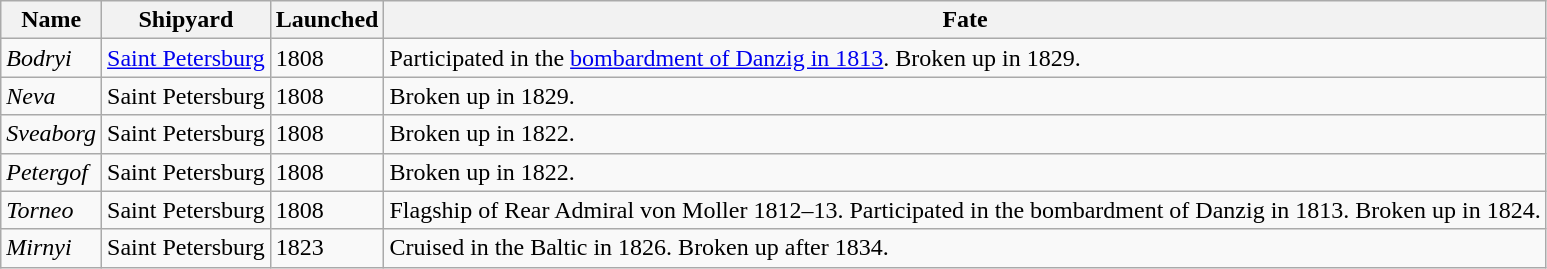<table class="wikitable">
<tr>
<th>Name</th>
<th>Shipyard</th>
<th>Launched</th>
<th>Fate</th>
</tr>
<tr>
<td><em>Bodryi</em></td>
<td><a href='#'>Saint Petersburg</a></td>
<td>1808</td>
<td>Participated in the <a href='#'>bombardment of Danzig in 1813</a>. Broken up in 1829.</td>
</tr>
<tr>
<td><em>Neva</em></td>
<td>Saint Petersburg</td>
<td>1808</td>
<td>Broken up in 1829.</td>
</tr>
<tr>
<td><em>Sveaborg</em></td>
<td>Saint Petersburg</td>
<td>1808</td>
<td>Broken up in 1822.</td>
</tr>
<tr>
<td><em>Petergof</em></td>
<td>Saint Petersburg</td>
<td>1808</td>
<td>Broken up in 1822.</td>
</tr>
<tr>
<td><em>Torneo</em></td>
<td>Saint Petersburg</td>
<td>1808</td>
<td>Flagship of Rear Admiral von Moller 1812–13. Participated in the bombardment of Danzig in 1813. Broken up in 1824.</td>
</tr>
<tr>
<td><em>Mirnyi</em></td>
<td>Saint Petersburg</td>
<td>1823</td>
<td>Cruised in the Baltic in 1826. Broken up after 1834.</td>
</tr>
</table>
